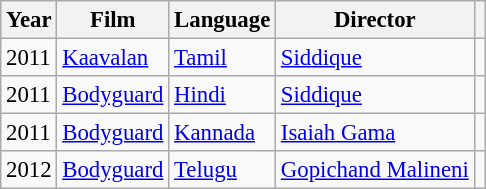<table class="wikitable sortable" style="font-size:95%;">
<tr>
<th>Year</th>
<th>Film</th>
<th>Language</th>
<th>Director</th>
<th></th>
</tr>
<tr>
<td>2011</td>
<td><a href='#'>Kaavalan</a></td>
<td><a href='#'>Tamil</a></td>
<td><a href='#'>Siddique</a></td>
<td></td>
</tr>
<tr>
<td>2011</td>
<td><a href='#'>Bodyguard</a></td>
<td><a href='#'>Hindi</a></td>
<td><a href='#'>Siddique</a></td>
<td></td>
</tr>
<tr>
<td>2011</td>
<td><a href='#'>Bodyguard</a></td>
<td><a href='#'>Kannada</a></td>
<td><a href='#'>Isaiah Gama</a></td>
<td></td>
</tr>
<tr>
<td>2012</td>
<td><a href='#'>Bodyguard</a></td>
<td><a href='#'>Telugu</a></td>
<td><a href='#'>Gopichand Malineni</a></td>
<td></td>
</tr>
</table>
